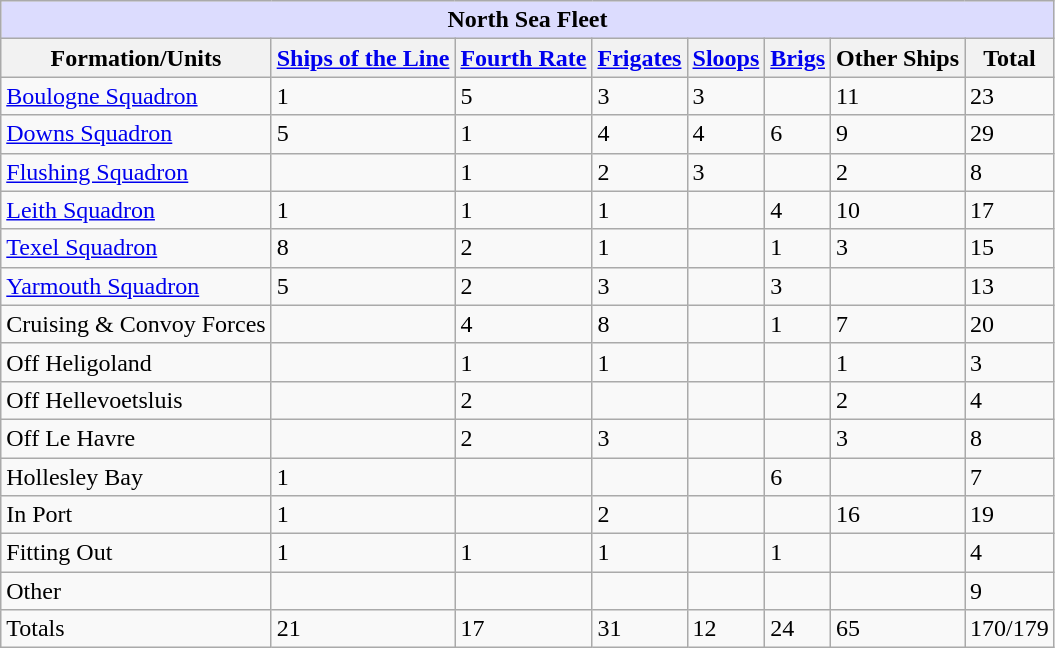<table class="wikitable">
<tr>
<td colspan="9" align="center" style="background:#dcdcfe;"><strong>North Sea Fleet</strong></td>
</tr>
<tr>
<th>Formation/Units</th>
<th><a href='#'>Ships of the Line</a></th>
<th><a href='#'>Fourth Rate</a></th>
<th><a href='#'>Frigates</a></th>
<th><a href='#'>Sloops</a></th>
<th><a href='#'>Brigs</a></th>
<th>Other Ships</th>
<th>Total</th>
</tr>
<tr>
<td><a href='#'>Boulogne Squadron</a></td>
<td>1</td>
<td>5</td>
<td>3</td>
<td>3</td>
<td></td>
<td>11</td>
<td>23</td>
</tr>
<tr>
<td><a href='#'>Downs Squadron</a></td>
<td>5</td>
<td>1</td>
<td>4</td>
<td>4</td>
<td>6</td>
<td>9</td>
<td>29</td>
</tr>
<tr>
<td><a href='#'>Flushing Squadron</a></td>
<td></td>
<td>1</td>
<td>2</td>
<td>3</td>
<td></td>
<td>2</td>
<td>8</td>
</tr>
<tr>
<td><a href='#'>Leith Squadron</a></td>
<td>1</td>
<td>1</td>
<td>1</td>
<td></td>
<td>4</td>
<td>10</td>
<td>17</td>
</tr>
<tr>
<td><a href='#'>Texel Squadron</a></td>
<td>8</td>
<td>2</td>
<td>1</td>
<td></td>
<td>1</td>
<td>3</td>
<td>15</td>
</tr>
<tr>
<td><a href='#'>Yarmouth Squadron</a></td>
<td>5</td>
<td>2</td>
<td>3</td>
<td></td>
<td>3</td>
<td></td>
<td>13</td>
</tr>
<tr>
<td>Cruising & Convoy Forces</td>
<td></td>
<td>4</td>
<td>8</td>
<td></td>
<td>1</td>
<td>7</td>
<td>20</td>
</tr>
<tr>
<td>Off Heligoland</td>
<td></td>
<td>1</td>
<td>1</td>
<td></td>
<td></td>
<td>1</td>
<td>3</td>
</tr>
<tr>
<td>Off Hellevoetsluis</td>
<td></td>
<td>2</td>
<td></td>
<td></td>
<td></td>
<td>2</td>
<td>4</td>
</tr>
<tr>
<td>Off Le Havre</td>
<td></td>
<td>2</td>
<td>3</td>
<td></td>
<td></td>
<td>3</td>
<td>8</td>
</tr>
<tr>
<td>Hollesley Bay</td>
<td>1</td>
<td></td>
<td></td>
<td></td>
<td>6</td>
<td></td>
<td>7</td>
</tr>
<tr>
<td>In Port</td>
<td>1</td>
<td></td>
<td>2</td>
<td></td>
<td></td>
<td>16</td>
<td>19</td>
</tr>
<tr>
<td>Fitting Out</td>
<td>1</td>
<td>1</td>
<td>1</td>
<td></td>
<td>1</td>
<td></td>
<td>4</td>
</tr>
<tr>
<td>Other</td>
<td></td>
<td></td>
<td></td>
<td></td>
<td></td>
<td></td>
<td>9</td>
</tr>
<tr>
<td>Totals</td>
<td>21</td>
<td>17</td>
<td>31</td>
<td>12</td>
<td>24</td>
<td>65</td>
<td>170/179</td>
</tr>
</table>
